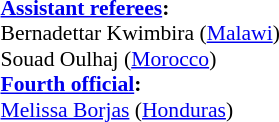<table width=50% style="font-size: 90%">
<tr>
<td><br><strong><a href='#'>Assistant referees</a>:</strong>
<br>Bernadettar Kwimbira (<a href='#'>Malawi</a>)
<br>Souad Oulhaj (<a href='#'>Morocco</a>)
<br><strong><a href='#'>Fourth official</a>:</strong>
<br><a href='#'>Melissa Borjas</a> (<a href='#'>Honduras</a>)</td>
</tr>
</table>
